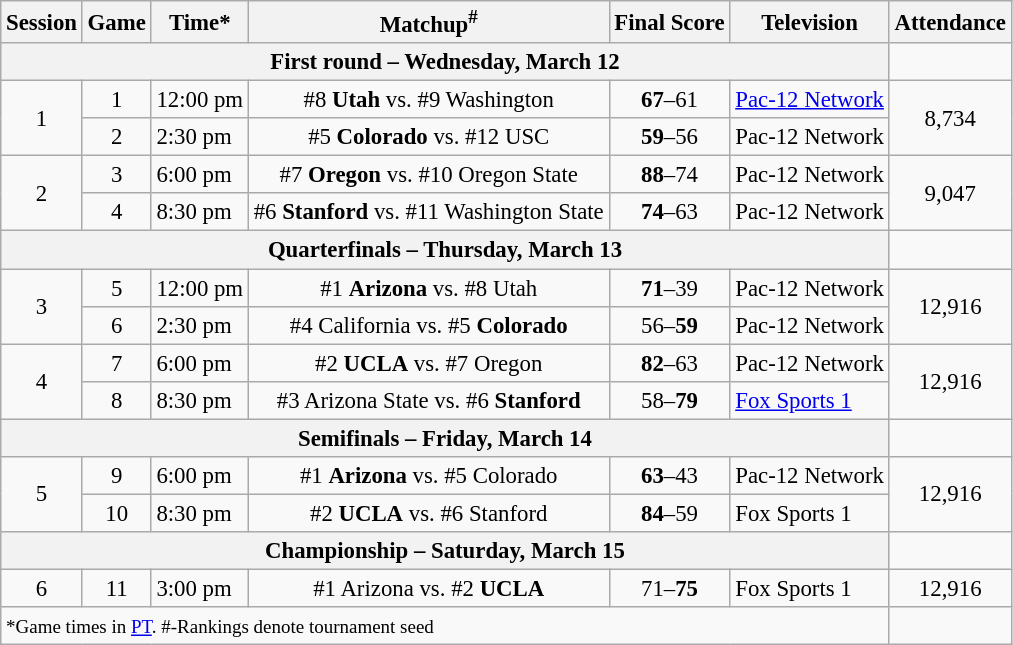<table class="wikitable" style="font-size: 95%">
<tr>
<th>Session</th>
<th>Game</th>
<th>Time*</th>
<th>Matchup<sup>#</sup></th>
<th>Final Score</th>
<th>Television</th>
<th>Attendance</th>
</tr>
<tr>
<th colspan=6>First round – Wednesday, March 12</th>
</tr>
<tr>
<td rowspan=2 align=center>1</td>
<td align=center>1</td>
<td>12:00 pm</td>
<td align=center>#8 <strong>Utah</strong> vs. #9 Washington</td>
<td align=center><strong>67</strong>–61</td>
<td><a href='#'>Pac-12 Network</a></td>
<td rowspan=2 align=center>8,734</td>
</tr>
<tr>
<td align=center>2</td>
<td>2:30 pm</td>
<td align=center>#5 <strong>Colorado</strong> vs. #12 USC</td>
<td align=center><strong>59</strong>–56</td>
<td>Pac-12 Network</td>
</tr>
<tr>
<td rowspan=2 align=center>2</td>
<td align=center>3</td>
<td>6:00 pm</td>
<td align=center>#7 <strong>Oregon</strong> vs. #10 Oregon State</td>
<td align=center><strong>88</strong>–74</td>
<td>Pac-12 Network</td>
<td rowspan=2 align=center>9,047</td>
</tr>
<tr>
<td align=center>4</td>
<td>8:30 pm</td>
<td align=center>#6 <strong>Stanford</strong> vs. #11 Washington State</td>
<td align=center><strong>74</strong>–63</td>
<td>Pac-12 Network</td>
</tr>
<tr>
<th colspan=6>Quarterfinals – Thursday, March 13</th>
</tr>
<tr>
<td rowspan=2 align=center>3</td>
<td align=center>5</td>
<td>12:00 pm</td>
<td align=center>#1 <strong>Arizona</strong> vs. #8 Utah</td>
<td align=center><strong>71</strong>–39</td>
<td>Pac-12 Network</td>
<td rowspan=2 align=center>12,916</td>
</tr>
<tr>
<td align=center>6</td>
<td>2:30 pm</td>
<td align=center>#4 California  vs. #5 <strong>Colorado</strong></td>
<td align=center>56–<strong>59</strong></td>
<td>Pac-12 Network</td>
</tr>
<tr>
<td rowspan=2 align=center>4</td>
<td align=center>7</td>
<td>6:00 pm</td>
<td align=center>#2 <strong>UCLA</strong> vs. #7 Oregon</td>
<td align=center><strong>82</strong>–63</td>
<td>Pac-12 Network</td>
<td rowspan=2 align=center>12,916</td>
</tr>
<tr>
<td align=center>8</td>
<td>8:30 pm</td>
<td align=center>#3 Arizona State  vs. #6 <strong>Stanford</strong></td>
<td align=center>58–<strong>79</strong></td>
<td><a href='#'>Fox Sports 1</a></td>
</tr>
<tr>
<th colspan=6>Semifinals – Friday, March 14</th>
</tr>
<tr>
<td rowspan=2 align=center>5</td>
<td align=center>9</td>
<td>6:00 pm</td>
<td align=center>#1 <strong>Arizona</strong>  vs. #5 Colorado</td>
<td align=center><strong>63</strong>–43</td>
<td>Pac-12 Network</td>
<td rowspan=2 align=center>12,916</td>
</tr>
<tr>
<td align=center>10</td>
<td>8:30 pm</td>
<td align=center>#2 <strong>UCLA</strong> vs. #6 Stanford</td>
<td align=center><strong>84</strong>–59</td>
<td>Fox Sports 1</td>
</tr>
<tr>
<th colspan=6>Championship – Saturday, March 15</th>
</tr>
<tr>
<td align=center>6</td>
<td align=center>11</td>
<td>3:00 pm</td>
<td align=center>#1 Arizona vs. #2 <strong>UCLA</strong></td>
<td align=center>71–<strong>75</strong></td>
<td>Fox Sports 1</td>
<td align=center>12,916</td>
</tr>
<tr>
<td colspan=6><small>*Game times in <a href='#'>PT</a>. #-Rankings denote tournament seed</small></td>
</tr>
</table>
